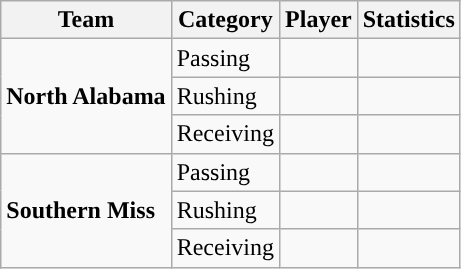<table class="wikitable" style="float: left;">
<tr>
<th>Team</th>
<th>Category</th>
<th>Player</th>
<th>Statistics</th>
</tr>
<tr>
<td rowspan=3><strong>North Alabama</strong></td>
<td>Passing</td>
<td> </td>
<td> </td>
</tr>
<tr>
<td>Rushing</td>
<td> </td>
<td> </td>
</tr>
<tr>
<td>Receiving</td>
<td> </td>
<td> </td>
</tr>
<tr>
<td rowspan=3><strong>Southern Miss</strong></td>
<td>Passing</td>
<td> </td>
<td> </td>
</tr>
<tr>
<td>Rushing</td>
<td> </td>
<td> </td>
</tr>
<tr>
<td>Receiving</td>
<td> </td>
<td> </td>
</tr>
</table>
